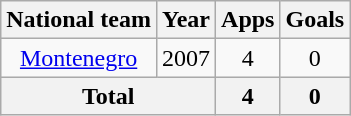<table class="wikitable" style="text-align:center">
<tr>
<th>National team</th>
<th>Year</th>
<th>Apps</th>
<th>Goals</th>
</tr>
<tr>
<td><a href='#'>Montenegro</a></td>
<td>2007</td>
<td>4</td>
<td>0</td>
</tr>
<tr>
<th colspan="2">Total</th>
<th>4</th>
<th>0</th>
</tr>
</table>
